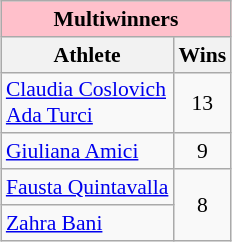<table class="wikitable" style="margin-left: auto; margin-right: auto; border: none; font-size:90%; text-align:left">
<tr>
<td bgcolor=pink align=center colspan=2><strong>Multiwinners</strong></td>
</tr>
<tr>
<th>Athlete</th>
<th>Wins</th>
</tr>
<tr>
<td><a href='#'>Claudia Coslovich</a><br><a href='#'>Ada Turci</a></td>
<td align=center>13</td>
</tr>
<tr>
<td><a href='#'>Giuliana Amici</a></td>
<td align=center>9</td>
</tr>
<tr>
<td><a href='#'>Fausta Quintavalla</a></td>
<td align=center rowspan=2>8</td>
</tr>
<tr>
<td><a href='#'>Zahra Bani</a></td>
</tr>
</table>
